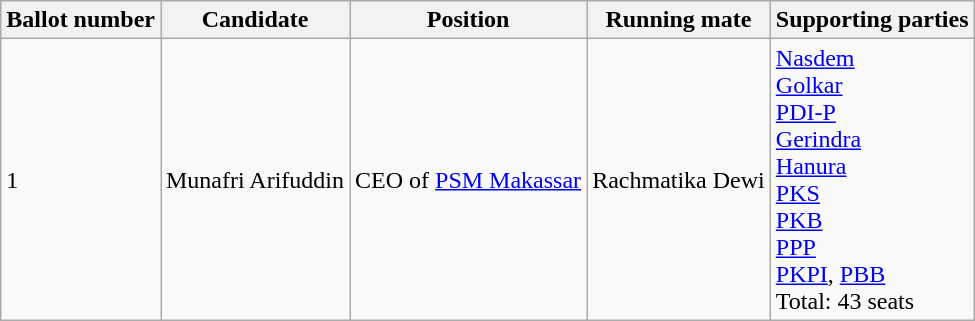<table class="wikitable">
<tr>
<th>Ballot number</th>
<th>Candidate</th>
<th>Position</th>
<th>Running mate</th>
<th>Supporting parties</th>
</tr>
<tr>
<td>1</td>
<td>Munafri Arifuddin</td>
<td>CEO of <a href='#'>PSM Makassar</a></td>
<td>Rachmatika Dewi</td>
<td><a href='#'>Nasdem</a><br><a href='#'>Golkar</a><br><a href='#'>PDI-P</a><br><a href='#'>Gerindra</a><br><a href='#'>Hanura</a><br><a href='#'>PKS</a><br><a href='#'>PKB</a><br><a href='#'>PPP</a><br><a href='#'>PKPI</a>, <a href='#'>PBB</a><br>Total: 43 seats<br></td>
</tr>
</table>
